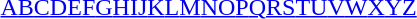<table id="toc" class="toc" summary="Class">
<tr>
<th></th>
</tr>
<tr>
<td style="text-align:center;"><a href='#'>A</a><a href='#'>B</a><a href='#'>C</a><a href='#'>D</a><a href='#'>E</a><a href='#'>F</a><a href='#'>G</a><a href='#'>H</a><a href='#'>I</a><a href='#'>J</a><a href='#'>K</a><a href='#'>L</a><a href='#'>M</a><a href='#'>N</a><a href='#'>O</a><a href='#'>P</a><a href='#'>Q</a><a href='#'>R</a><a href='#'>S</a><a href='#'>T</a><a href='#'>U</a><a href='#'>V</a><a href='#'>W</a><a href='#'>X</a><a href='#'>Y</a><a href='#'>Z</a></td>
</tr>
</table>
